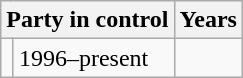<table class="wikitable">
<tr>
<th colspan="2">Party in control</th>
<th>Years</th>
</tr>
<tr>
<td></td>
<td>1996–present</td>
</tr>
</table>
